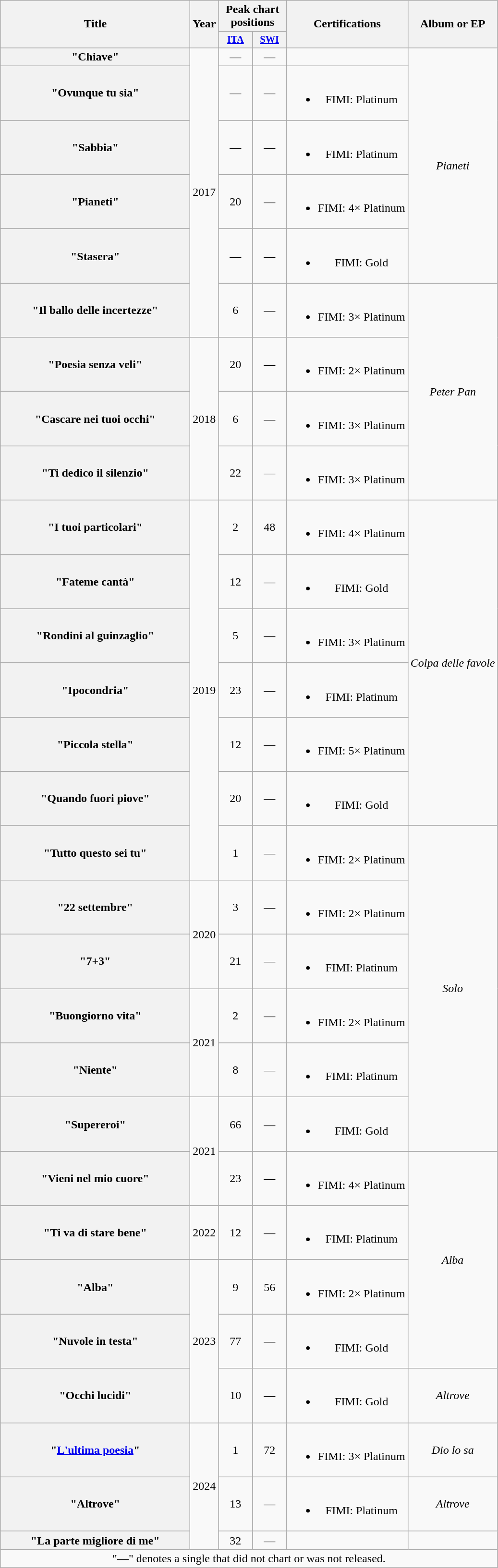<table class="wikitable plainrowheaders" style="text-align:center;">
<tr>
<th scope="col" rowspan="2" style="width:16em;">Title</th>
<th scope="col" rowspan="2">Year</th>
<th scope="col" colspan="2">Peak chart positions</th>
<th scope="col" rowspan="2">Certifications</th>
<th scope="col" rowspan="2">Album or EP</th>
</tr>
<tr>
<th scope="col" style="width:3em;font-size:85%;"><a href='#'>ITA</a><br></th>
<th scope="col" style="width:3em;font-size:85%;"><a href='#'>SWI</a><br></th>
</tr>
<tr>
<th scope="row">"Chiave"</th>
<td rowspan="6">2017</td>
<td>—</td>
<td>—</td>
<td></td>
<td rowspan="5"><em>Pianeti</em></td>
</tr>
<tr>
<th scope="row">"Ovunque tu sia"</th>
<td>—</td>
<td>—</td>
<td><br><ul><li>FIMI: Platinum</li></ul></td>
</tr>
<tr>
<th scope="row">"Sabbia"</th>
<td>—</td>
<td>—</td>
<td><br><ul><li>FIMI: Platinum</li></ul></td>
</tr>
<tr>
<th scope="row">"Pianeti"</th>
<td>20</td>
<td>—</td>
<td><br><ul><li>FIMI: 4× Platinum</li></ul></td>
</tr>
<tr>
<th scope="row">"Stasera"</th>
<td>—</td>
<td>—</td>
<td><br><ul><li>FIMI: Gold</li></ul></td>
</tr>
<tr>
<th scope="row">"Il ballo delle incertezze"</th>
<td>6</td>
<td>—</td>
<td><br><ul><li>FIMI: 3× Platinum</li></ul></td>
<td rowspan="4"><em>Peter Pan</em></td>
</tr>
<tr>
<th scope="row">"Poesia senza veli"</th>
<td rowspan="3">2018</td>
<td>20</td>
<td>—</td>
<td><br><ul><li>FIMI: 2× Platinum</li></ul></td>
</tr>
<tr>
<th scope="row">"Cascare nei tuoi occhi"</th>
<td>6</td>
<td>—</td>
<td><br><ul><li>FIMI: 3× Platinum</li></ul></td>
</tr>
<tr>
<th scope="row">"Ti dedico il silenzio"</th>
<td>22</td>
<td>—</td>
<td><br><ul><li>FIMI: 3× Platinum</li></ul></td>
</tr>
<tr>
<th scope="row">"I tuoi particolari"</th>
<td rowspan="7">2019</td>
<td>2</td>
<td>48</td>
<td><br><ul><li>FIMI: 4× Platinum</li></ul></td>
<td rowspan="6"><em>Colpa delle favole</em></td>
</tr>
<tr>
<th scope="row">"Fateme cantà"</th>
<td>12</td>
<td>—</td>
<td><br><ul><li>FIMI: Gold</li></ul></td>
</tr>
<tr>
<th scope="row">"Rondini al guinzaglio"</th>
<td>5</td>
<td>—</td>
<td><br><ul><li>FIMI: 3× Platinum</li></ul></td>
</tr>
<tr>
<th scope="row">"Ipocondria"</th>
<td>23</td>
<td>—</td>
<td><br><ul><li>FIMI: Platinum</li></ul></td>
</tr>
<tr>
<th scope="row">"Piccola stella"</th>
<td>12</td>
<td>—</td>
<td><br><ul><li>FIMI: 5× Platinum</li></ul></td>
</tr>
<tr>
<th scope="row">"Quando fuori piove"</th>
<td>20</td>
<td>—</td>
<td><br><ul><li>FIMI: Gold</li></ul></td>
</tr>
<tr>
<th scope="row">"Tutto questo sei tu"</th>
<td>1</td>
<td>—</td>
<td><br><ul><li>FIMI: 2× Platinum</li></ul></td>
<td rowspan="6"><em>Solo</em></td>
</tr>
<tr>
<th scope="row">"22 settembre"</th>
<td rowspan="2">2020</td>
<td>3</td>
<td>—</td>
<td><br><ul><li>FIMI: 2× Platinum</li></ul></td>
</tr>
<tr>
<th scope="row">"7+3"</th>
<td>21</td>
<td>—</td>
<td><br><ul><li>FIMI: Platinum</li></ul></td>
</tr>
<tr>
<th scope="row">"Buongiorno vita"</th>
<td rowspan="2">2021</td>
<td>2</td>
<td>—</td>
<td><br><ul><li>FIMI: 2× Platinum</li></ul></td>
</tr>
<tr>
<th scope="row">"Niente"</th>
<td>8</td>
<td>—</td>
<td><br><ul><li>FIMI: Platinum</li></ul></td>
</tr>
<tr>
<th scope="row">"Supereroi"</th>
<td rowspan="2">2021</td>
<td>66</td>
<td>—</td>
<td><br><ul><li>FIMI: Gold</li></ul></td>
</tr>
<tr>
<th scope="row">"Vieni nel mio cuore"</th>
<td>23</td>
<td>—</td>
<td><br><ul><li>FIMI: 4× Platinum</li></ul></td>
<td rowspan="4"><em>Alba</em></td>
</tr>
<tr>
<th scope="row">"Ti va di stare bene"</th>
<td>2022</td>
<td>12</td>
<td>—</td>
<td><br><ul><li>FIMI: Platinum</li></ul></td>
</tr>
<tr>
<th scope="row">"Alba"</th>
<td rowspan="3">2023</td>
<td>9</td>
<td>56</td>
<td><br><ul><li>FIMI: 2× Platinum</li></ul></td>
</tr>
<tr>
<th scope="row">"Nuvole in testa"</th>
<td>77</td>
<td>—</td>
<td><br><ul><li>FIMI: Gold</li></ul></td>
</tr>
<tr>
<th scope="row">"Occhi lucidi"</th>
<td>10</td>
<td>—</td>
<td><br><ul><li>FIMI: Gold</li></ul></td>
<td><em>Altrove</em></td>
</tr>
<tr>
<th scope="row">"<a href='#'>L'ultima poesia</a>" </th>
<td rowspan="3">2024</td>
<td>1</td>
<td>72</td>
<td><br><ul><li>FIMI: 3× Platinum</li></ul></td>
<td><em>Dio lo sa</em></td>
</tr>
<tr>
<th scope="row">"Altrove"</th>
<td>13<br></td>
<td>—</td>
<td><br><ul><li>FIMI: Platinum</li></ul></td>
<td><em>Altrove</em></td>
</tr>
<tr>
<th scope="row">"La parte migliore di me"</th>
<td>32<br></td>
<td>—</td>
<td></td>
<td></td>
</tr>
<tr>
<td colspan="6">"—" denotes a single that did not chart or was not released.</td>
</tr>
</table>
